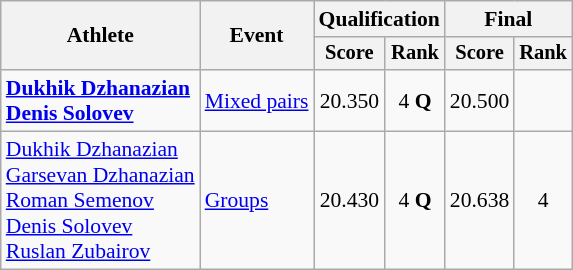<table class="wikitable" style="text-align:center; font-size:90%">
<tr>
<th rowspan=2>Athlete</th>
<th rowspan=2>Event</th>
<th colspan=2>Qualification</th>
<th colspan=2>Final</th>
</tr>
<tr style="font-size:95%">
<th>Score</th>
<th>Rank</th>
<th>Score</th>
<th>Rank</th>
</tr>
<tr>
<td align=left><strong><a href='#'>Dukhik Dzhanazian</a><br><a href='#'>Denis Solovev</a></strong></td>
<td align=left><a href='#'>Mixed pairs</a></td>
<td>20.350</td>
<td>4 <strong>Q</strong></td>
<td>20.500</td>
<td></td>
</tr>
<tr>
<td align=left><a href='#'>Dukhik Dzhanazian</a><br><a href='#'>Garsevan Dzhanazian</a><br><a href='#'>Roman Semenov</a><br><a href='#'>Denis Solovev</a><br><a href='#'>Ruslan Zubairov</a></td>
<td align=left><a href='#'>Groups</a></td>
<td>20.430</td>
<td>4 <strong>Q</strong></td>
<td>20.638</td>
<td>4</td>
</tr>
</table>
